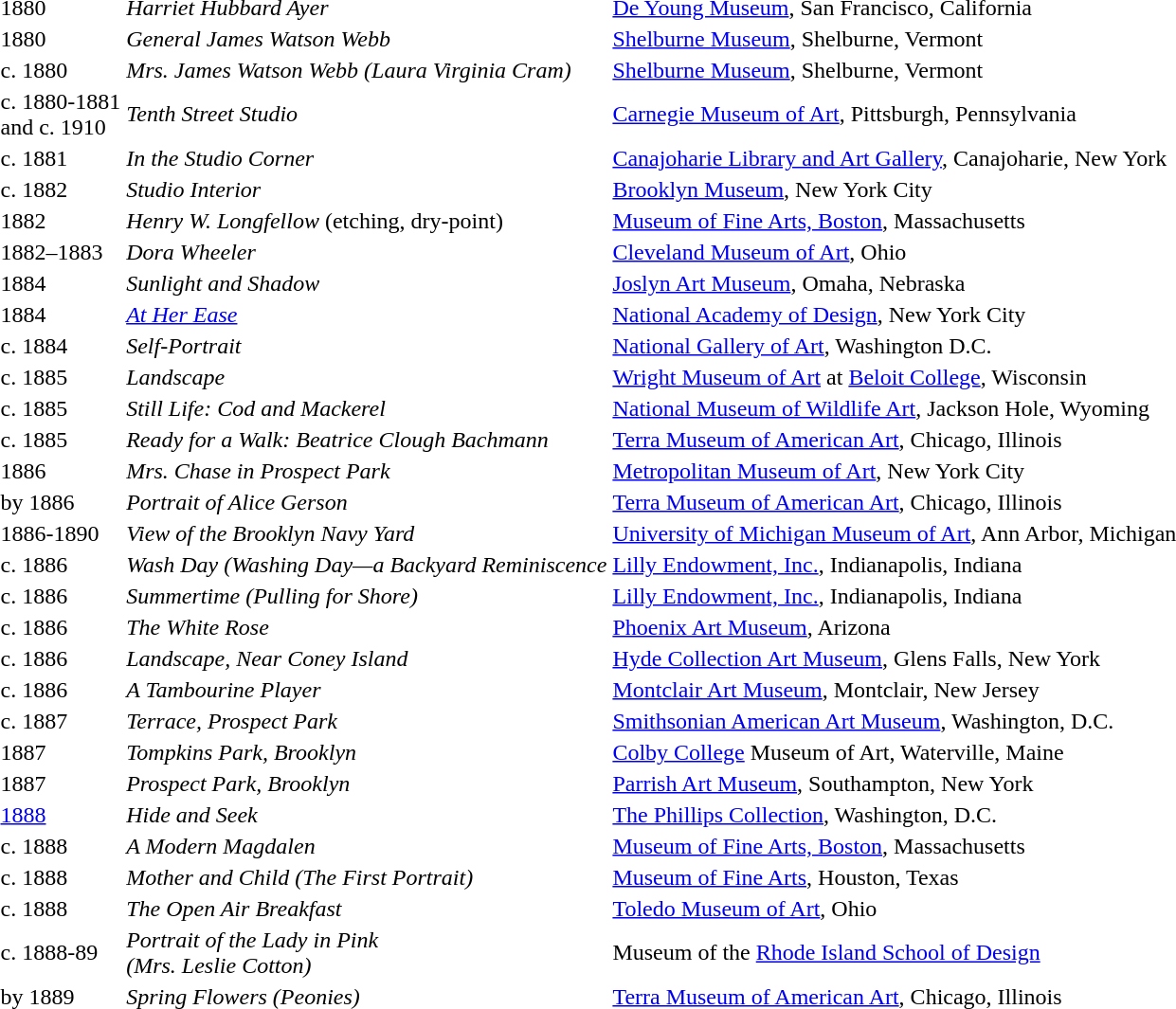<table>
<tr>
<td>1880</td>
<td><em>Harriet Hubbard Ayer</em></td>
<td><a href='#'>De Young Museum</a>, San Francisco, California</td>
</tr>
<tr>
<td>1880</td>
<td><em>General James Watson Webb</em></td>
<td><a href='#'>Shelburne Museum</a>, Shelburne, Vermont</td>
</tr>
<tr>
<td>c. 1880</td>
<td><em>Mrs. James Watson Webb (Laura Virginia Cram)</em></td>
<td><a href='#'>Shelburne Museum</a>, Shelburne, Vermont</td>
</tr>
<tr>
<td>c. 1880-1881<br> and c. 1910</td>
<td><em>Tenth Street Studio</em></td>
<td><a href='#'>Carnegie Museum of Art</a>, Pittsburgh, Pennsylvania</td>
</tr>
<tr>
<td>c. 1881</td>
<td><em>In the Studio Corner</em></td>
<td><a href='#'>Canajoharie Library and Art Gallery</a>, Canajoharie, New York</td>
</tr>
<tr>
<td>c. 1882</td>
<td><em>Studio Interior</em></td>
<td><a href='#'>Brooklyn Museum</a>, New York City</td>
</tr>
<tr>
<td>1882</td>
<td><em>Henry W. Longfellow</em> (etching, dry-point)</td>
<td><a href='#'>Museum of Fine Arts, Boston</a>, Massachusetts</td>
</tr>
<tr>
<td>1882–1883</td>
<td><em>Dora Wheeler</em></td>
<td><a href='#'>Cleveland Museum of Art</a>, Ohio</td>
</tr>
<tr>
<td>1884</td>
<td><em>Sunlight and Shadow</em></td>
<td><a href='#'>Joslyn Art Museum</a>, Omaha, Nebraska</td>
</tr>
<tr>
<td>1884</td>
<td><em><a href='#'>At Her Ease</a></em></td>
<td><a href='#'>National Academy of Design</a>, New York City</td>
</tr>
<tr>
<td>c. 1884</td>
<td><em>Self-Portrait</em></td>
<td><a href='#'>National Gallery of Art</a>, Washington D.C.</td>
</tr>
<tr>
<td>c. 1885</td>
<td><em>Landscape</em></td>
<td><a href='#'>Wright Museum of Art</a> at <a href='#'>Beloit College</a>, Wisconsin</td>
</tr>
<tr>
<td>c. 1885</td>
<td><em>Still Life: Cod and Mackerel</em></td>
<td><a href='#'>National Museum of Wildlife Art</a>, Jackson Hole, Wyoming</td>
</tr>
<tr>
<td>c. 1885</td>
<td><em>Ready for a Walk: Beatrice Clough Bachmann</em></td>
<td><a href='#'>Terra Museum of American Art</a>, Chicago, Illinois</td>
</tr>
<tr>
<td>1886</td>
<td><em>Mrs. Chase in Prospect Park</em></td>
<td><a href='#'>Metropolitan Museum of Art</a>, New York City</td>
</tr>
<tr>
<td>by 1886</td>
<td><em>Portrait of Alice Gerson</em></td>
<td><a href='#'>Terra Museum of American Art</a>, Chicago, Illinois</td>
</tr>
<tr>
<td>1886-1890</td>
<td><em>View of the Brooklyn Navy Yard</em></td>
<td><a href='#'>University of Michigan Museum of Art</a>, Ann Arbor, Michigan</td>
</tr>
<tr>
<td>c. 1886</td>
<td><em>Wash Day (Washing Day—a Backyard Reminiscence</em></td>
<td><a href='#'>Lilly Endowment, Inc.</a>, Indianapolis, Indiana</td>
</tr>
<tr>
<td>c. 1886</td>
<td><em>Summertime (Pulling for Shore)</em></td>
<td><a href='#'>Lilly Endowment, Inc.</a>, Indianapolis, Indiana</td>
</tr>
<tr>
<td>c. 1886</td>
<td><em>The White Rose</em></td>
<td><a href='#'>Phoenix Art Museum</a>, Arizona</td>
</tr>
<tr>
<td>c. 1886</td>
<td><em>Landscape, Near Coney Island</em></td>
<td><a href='#'>Hyde Collection Art Museum</a>, Glens Falls, New York</td>
</tr>
<tr>
<td>c. 1886</td>
<td><em>A Tambourine Player</em></td>
<td><a href='#'>Montclair Art Museum</a>, Montclair, New Jersey</td>
</tr>
<tr>
<td>c. 1887</td>
<td><em>Terrace, Prospect Park</em></td>
<td><a href='#'>Smithsonian American Art Museum</a>, Washington, D.C.</td>
</tr>
<tr>
<td>1887</td>
<td><em>Tompkins Park, Brooklyn</em></td>
<td><a href='#'>Colby College</a> Museum of Art, Waterville, Maine</td>
</tr>
<tr>
<td>1887</td>
<td><em>Prospect Park, Brooklyn</em></td>
<td><a href='#'>Parrish Art Museum</a>, Southampton, New York</td>
</tr>
<tr>
<td><a href='#'>1888</a></td>
<td><em>Hide and Seek</em></td>
<td><a href='#'>The Phillips Collection</a>, Washington, D.C.</td>
</tr>
<tr>
<td>c. 1888</td>
<td><em>A Modern Magdalen</em></td>
<td><a href='#'>Museum of Fine Arts, Boston</a>, Massachusetts</td>
</tr>
<tr>
<td>c. 1888</td>
<td><em>Mother and Child (The First Portrait)</em></td>
<td><a href='#'>Museum of Fine Arts</a>, Houston, Texas</td>
</tr>
<tr>
<td>c. 1888</td>
<td><em>The Open Air Breakfast</em></td>
<td><a href='#'>Toledo Museum of Art</a>, Ohio</td>
</tr>
<tr>
<td>c. 1888-89</td>
<td><em>Portrait of the Lady in Pink<br> (Mrs. Leslie Cotton)</em></td>
<td>Museum of the <a href='#'>Rhode Island School of Design</a></td>
</tr>
<tr>
<td>by 1889</td>
<td><em>Spring Flowers (Peonies)</em></td>
<td><a href='#'>Terra Museum of American Art</a>, Chicago, Illinois</td>
</tr>
</table>
